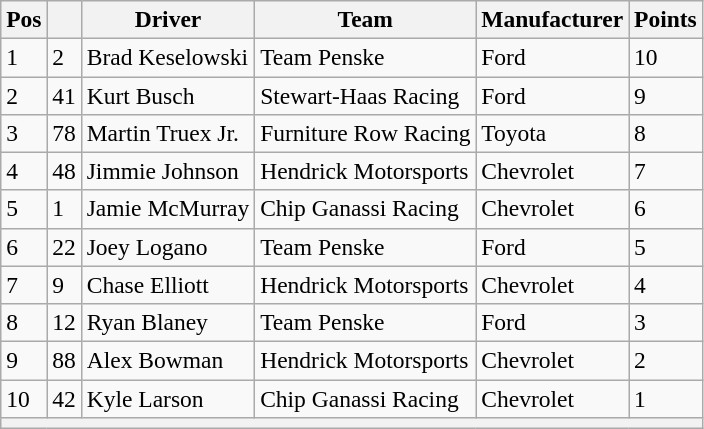<table class="wikitable" style="font-size:98%">
<tr>
<th>Pos</th>
<th></th>
<th>Driver</th>
<th>Team</th>
<th>Manufacturer</th>
<th>Points</th>
</tr>
<tr>
<td>1</td>
<td>2</td>
<td>Brad Keselowski</td>
<td>Team Penske</td>
<td>Ford</td>
<td>10</td>
</tr>
<tr>
<td>2</td>
<td>41</td>
<td>Kurt Busch</td>
<td>Stewart-Haas Racing</td>
<td>Ford</td>
<td>9</td>
</tr>
<tr>
<td>3</td>
<td>78</td>
<td>Martin Truex Jr.</td>
<td>Furniture Row Racing</td>
<td>Toyota</td>
<td>8</td>
</tr>
<tr>
<td>4</td>
<td>48</td>
<td>Jimmie Johnson</td>
<td>Hendrick Motorsports</td>
<td>Chevrolet</td>
<td>7</td>
</tr>
<tr>
<td>5</td>
<td>1</td>
<td>Jamie McMurray</td>
<td>Chip Ganassi Racing</td>
<td>Chevrolet</td>
<td>6</td>
</tr>
<tr>
<td>6</td>
<td>22</td>
<td>Joey Logano</td>
<td>Team Penske</td>
<td>Ford</td>
<td>5</td>
</tr>
<tr>
<td>7</td>
<td>9</td>
<td>Chase Elliott</td>
<td>Hendrick Motorsports</td>
<td>Chevrolet</td>
<td>4</td>
</tr>
<tr>
<td>8</td>
<td>12</td>
<td>Ryan Blaney</td>
<td>Team Penske</td>
<td>Ford</td>
<td>3</td>
</tr>
<tr>
<td>9</td>
<td>88</td>
<td>Alex Bowman</td>
<td>Hendrick Motorsports</td>
<td>Chevrolet</td>
<td>2</td>
</tr>
<tr>
<td>10</td>
<td>42</td>
<td>Kyle Larson</td>
<td>Chip Ganassi Racing</td>
<td>Chevrolet</td>
<td>1</td>
</tr>
<tr>
<th colspan="6"></th>
</tr>
</table>
